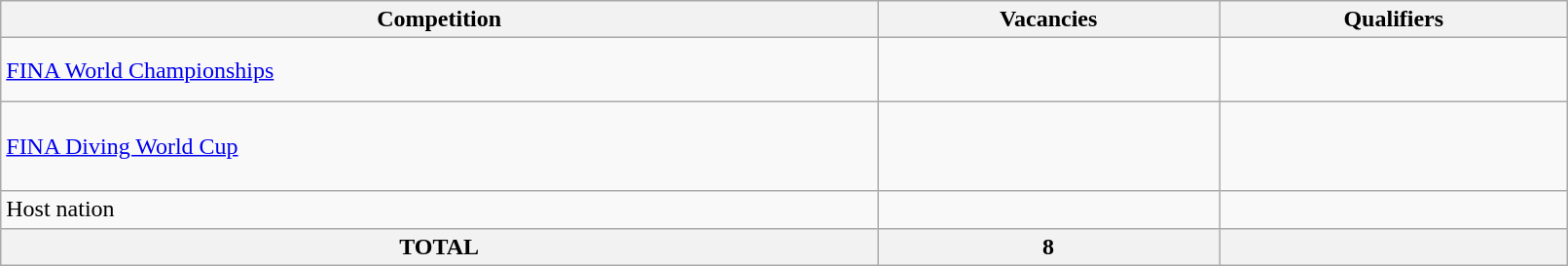<table class="wikitable" width=85%>
<tr>
<th>Competition</th>
<th>Vacancies</th>
<th>Qualifiers</th>
</tr>
<tr>
<td><a href='#'>FINA World Championships</a></td>
<td></td>
<td><br><br></td>
</tr>
<tr>
<td><a href='#'>FINA Diving World Cup</a></td>
<td></td>
<td><br><br><br></td>
</tr>
<tr>
<td>Host nation</td>
<td></td>
<td></td>
</tr>
<tr>
<th>TOTAL</th>
<th>8</th>
<th></th>
</tr>
</table>
